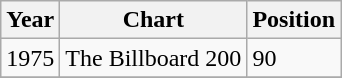<table class="wikitable">
<tr>
<th>Year</th>
<th>Chart</th>
<th>Position</th>
</tr>
<tr>
<td>1975</td>
<td>The Billboard 200</td>
<td>90</td>
</tr>
<tr>
</tr>
</table>
